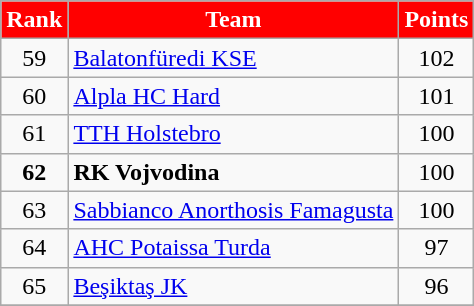<table class="wikitable" style="text-align: center;">
<tr>
<th style="color:white; background:#FF0000">Rank</th>
<th style="color:white; background:#FF0000">Team</th>
<th style="color:white; background:#FF0000">Points</th>
</tr>
<tr>
<td>59</td>
<td align=left> <a href='#'>Balatonfüredi KSE</a></td>
<td>102</td>
</tr>
<tr>
<td>60</td>
<td align=left> <a href='#'>Alpla HC Hard</a></td>
<td>101</td>
</tr>
<tr>
<td>61</td>
<td align=left> <a href='#'>TTH Holstebro</a></td>
<td>100</td>
</tr>
<tr>
<td><strong>62</strong></td>
<td align=left> <strong>RK Vojvodina</strong></td>
<td>100</td>
</tr>
<tr>
<td>63</td>
<td align=left> <a href='#'>Sabbianco Anorthosis Famagusta</a></td>
<td>100</td>
</tr>
<tr>
<td>64</td>
<td align=left> <a href='#'>AHC Potaissa Turda</a></td>
<td>97</td>
</tr>
<tr>
<td>65</td>
<td align=left> <a href='#'>Beşiktaş JK</a></td>
<td>96</td>
</tr>
<tr>
</tr>
</table>
